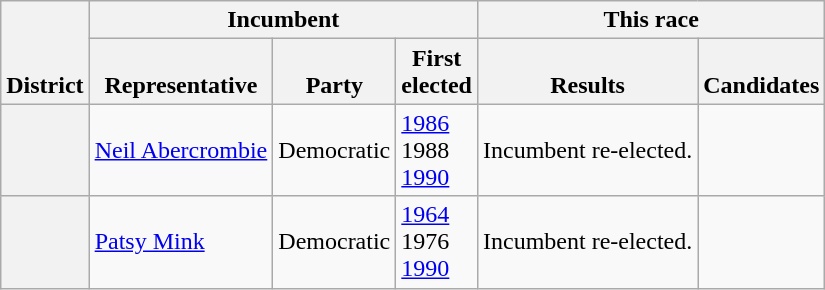<table class=wikitable>
<tr valign=bottom>
<th rowspan=2>District</th>
<th colspan=3>Incumbent</th>
<th colspan=2>This race</th>
</tr>
<tr valign=bottom>
<th>Representative</th>
<th>Party</th>
<th>First<br>elected</th>
<th>Results</th>
<th>Candidates</th>
</tr>
<tr>
<th></th>
<td><a href='#'>Neil Abercrombie</a></td>
<td>Democratic</td>
<td><a href='#'>1986 </a><br>1988 <br><a href='#'>1990</a></td>
<td>Incumbent re-elected.</td>
<td></td>
</tr>
<tr>
<th></th>
<td><a href='#'>Patsy Mink</a></td>
<td>Democratic</td>
<td><a href='#'>1964</a><br>1976 <br><a href='#'>1990 </a></td>
<td>Incumbent re-elected.</td>
<td></td>
</tr>
</table>
